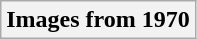<table class="wikitable unsortable">
<tr>
<th style="background:light gray; color:black">Images from 1970<br></th>
</tr>
</table>
